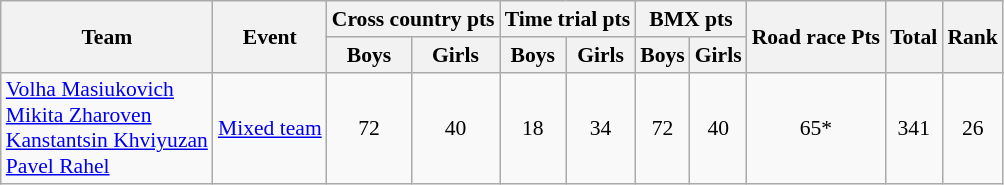<table class="wikitable" border="1" style="font-size:90%">
<tr>
<th rowspan=2>Team</th>
<th rowspan=2>Event</th>
<th colspan=2>Cross country pts</th>
<th colspan=2>Time trial pts</th>
<th colspan=2>BMX pts</th>
<th rowspan=2>Road race Pts</th>
<th rowspan=2>Total</th>
<th rowspan=2>Rank</th>
</tr>
<tr>
<th>Boys</th>
<th>Girls</th>
<th>Boys</th>
<th>Girls</th>
<th>Boys</th>
<th>Girls</th>
</tr>
<tr>
<td><a href='#'>Volha Masiukovich</a><br><a href='#'>Mikita Zharoven</a><br><a href='#'>Kanstantsin Khviyuzan</a><br><a href='#'>Pavel Rahel</a></td>
<td><a href='#'>Mixed team</a></td>
<td align=center>72</td>
<td align=center>40</td>
<td align=center>18</td>
<td align=center>34</td>
<td align=center>72</td>
<td align=center>40</td>
<td align=center>65*</td>
<td align=center>341</td>
<td align=center>26</td>
</tr>
</table>
